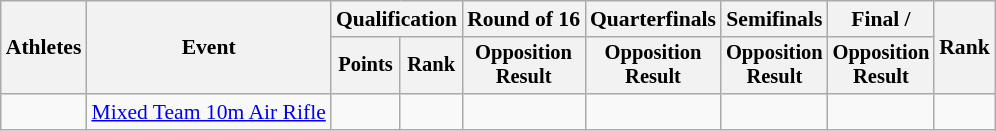<table class="wikitable" style="font-size:90%;">
<tr>
<th rowspan=2>Athletes</th>
<th rowspan=2>Event</th>
<th colspan=2>Qualification</th>
<th>Round of 16</th>
<th>Quarterfinals</th>
<th>Semifinals</th>
<th>Final / </th>
<th rowspan=2>Rank</th>
</tr>
<tr style="font-size:95%">
<th>Points</th>
<th>Rank</th>
<th>Opposition<br>Result</th>
<th>Opposition<br>Result</th>
<th>Opposition<br>Result</th>
<th>Opposition<br>Result</th>
</tr>
<tr align=center>
<td align=left><br></td>
<td align=left><a href='#'>Mixed Team 10m Air Rifle</a></td>
<td></td>
<td></td>
<td></td>
<td></td>
<td></td>
<td></td>
<td></td>
</tr>
</table>
